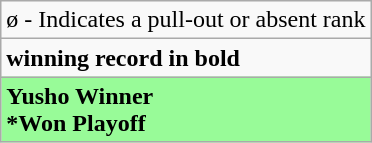<table class="wikitable">
<tr>
<td>ø - Indicates a pull-out or absent rank</td>
</tr>
<tr>
<td><strong>winning record in bold</strong></td>
</tr>
<tr>
<td style="background: PaleGreen;"><strong>Yusho Winner</strong><br><strong>*Won Playoff</strong></td>
</tr>
</table>
